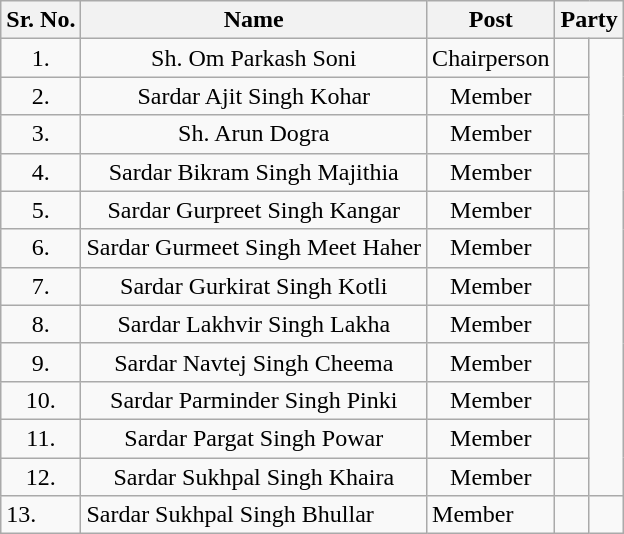<table class="wikitable sortable">
<tr>
<th>Sr. No.</th>
<th>Name</th>
<th>Post</th>
<th colspan="2">Party</th>
</tr>
<tr align="center">
<td>1.</td>
<td>Sh. Om Parkash Soni</td>
<td>Chairperson</td>
<td></td>
</tr>
<tr align="center">
<td>2.</td>
<td>Sardar Ajit Singh Kohar</td>
<td>Member</td>
<td></td>
</tr>
<tr align="center">
<td>3.</td>
<td>Sh. Arun Dogra</td>
<td>Member</td>
<td></td>
</tr>
<tr align="center">
<td>4.</td>
<td>Sardar Bikram Singh Majithia</td>
<td>Member</td>
<td></td>
</tr>
<tr align="center">
<td>5.</td>
<td>Sardar Gurpreet Singh Kangar</td>
<td>Member</td>
<td></td>
</tr>
<tr align="center">
<td>6.</td>
<td>Sardar Gurmeet Singh Meet Haher</td>
<td>Member</td>
<td></td>
</tr>
<tr align="center">
<td>7.</td>
<td>Sardar Gurkirat Singh Kotli</td>
<td>Member</td>
<td></td>
</tr>
<tr align="center">
<td>8.</td>
<td>Sardar Lakhvir Singh Lakha</td>
<td>Member</td>
<td></td>
</tr>
<tr align="center">
<td>9.</td>
<td>Sardar Navtej Singh Cheema</td>
<td>Member</td>
<td></td>
</tr>
<tr align="center">
<td>10.</td>
<td>Sardar Parminder Singh Pinki</td>
<td>Member</td>
<td></td>
</tr>
<tr align="center">
<td>11.</td>
<td>Sardar Pargat Singh Powar</td>
<td>Member</td>
<td></td>
</tr>
<tr align="center">
<td>12.</td>
<td>Sardar Sukhpal Singh Khaira</td>
<td>Member</td>
<td></td>
</tr>
<tr>
<td>13.</td>
<td>Sardar Sukhpal Singh Bhullar</td>
<td>Member</td>
<td></td>
<td></td>
</tr>
</table>
